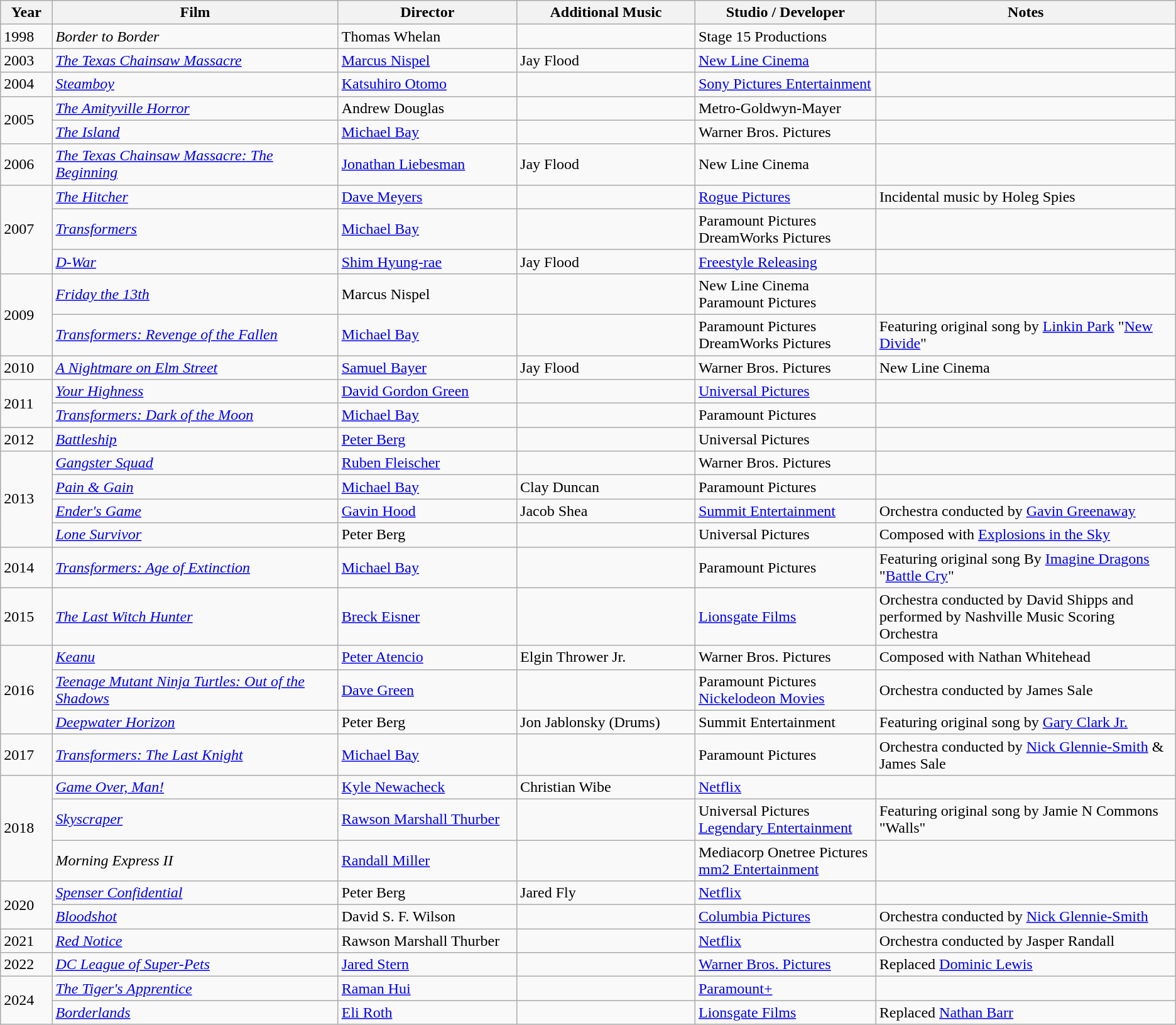<table class="wikitable sortable">
<tr>
<th width="50">Year</th>
<th style="width:330px;">Film</th>
<th style="width:200px;">Director</th>
<th style="width:200px;">Additional Music</th>
<th style="width:200px;">Studio / Developer</th>
<th style="width:350px;">Notes</th>
</tr>
<tr>
<td>1998</td>
<td><em>Border to Border</em></td>
<td>Thomas Whelan</td>
<td></td>
<td>Stage 15 Productions</td>
<td></td>
</tr>
<tr>
<td>2003</td>
<td><em><a href='#'>The Texas Chainsaw Massacre</a></em></td>
<td><a href='#'>Marcus Nispel</a></td>
<td>Jay Flood</td>
<td><a href='#'>New Line Cinema</a></td>
<td></td>
</tr>
<tr>
<td>2004</td>
<td><em><a href='#'>Steamboy</a></em></td>
<td><a href='#'>Katsuhiro Otomo</a></td>
<td></td>
<td><a href='#'>Sony Pictures Entertainment</a></td>
<td></td>
</tr>
<tr>
<td rowspan="2">2005</td>
<td><em><a href='#'>The Amityville Horror</a></em></td>
<td>Andrew Douglas</td>
<td></td>
<td>Metro-Goldwyn-Mayer</td>
<td></td>
</tr>
<tr>
<td><em><a href='#'>The Island</a></em></td>
<td><a href='#'>Michael Bay</a></td>
<td></td>
<td>Warner Bros. Pictures</td>
<td></td>
</tr>
<tr>
<td>2006</td>
<td><em><a href='#'>The Texas Chainsaw Massacre: The Beginning</a></em></td>
<td><a href='#'>Jonathan Liebesman</a></td>
<td>Jay Flood</td>
<td>New Line Cinema</td>
<td></td>
</tr>
<tr>
<td rowspan="3">2007</td>
<td><em><a href='#'>The Hitcher</a></em></td>
<td><a href='#'>Dave Meyers</a></td>
<td></td>
<td><a href='#'>Rogue Pictures</a></td>
<td>Incidental music by Holeg Spies</td>
</tr>
<tr>
<td><em><a href='#'>Transformers</a></em></td>
<td><a href='#'>Michael Bay</a></td>
<td></td>
<td>Paramount Pictures<br>DreamWorks Pictures</td>
<td></td>
</tr>
<tr>
<td><em><a href='#'>D-War</a></em></td>
<td><a href='#'>Shim Hyung-rae</a></td>
<td>Jay Flood</td>
<td><a href='#'>Freestyle Releasing</a></td>
<td></td>
</tr>
<tr>
<td rowspan="2">2009</td>
<td><em><a href='#'>Friday the 13th</a></em></td>
<td>Marcus Nispel</td>
<td></td>
<td>New Line Cinema<br>Paramount Pictures</td>
<td></td>
</tr>
<tr>
<td><em><a href='#'>Transformers: Revenge of the Fallen</a></em></td>
<td><a href='#'>Michael Bay</a></td>
<td></td>
<td>Paramount Pictures<br>DreamWorks Pictures</td>
<td>Featuring original song by <a href='#'>Linkin Park</a> "<a href='#'>New Divide</a>"</td>
</tr>
<tr>
<td>2010</td>
<td><em><a href='#'>A Nightmare on Elm Street</a></em></td>
<td><a href='#'>Samuel Bayer</a></td>
<td>Jay Flood</td>
<td>Warner Bros. Pictures</td>
<td>New Line Cinema</td>
</tr>
<tr>
<td rowspan="2">2011</td>
<td><em><a href='#'>Your Highness</a></em></td>
<td><a href='#'>David Gordon Green</a></td>
<td></td>
<td><a href='#'>Universal Pictures</a></td>
<td></td>
</tr>
<tr>
<td><em><a href='#'>Transformers: Dark of the Moon</a></em></td>
<td><a href='#'>Michael Bay</a></td>
<td></td>
<td>Paramount Pictures</td>
<td></td>
</tr>
<tr>
<td>2012</td>
<td><em><a href='#'>Battleship</a></em></td>
<td><a href='#'>Peter Berg</a></td>
<td></td>
<td>Universal Pictures</td>
<td></td>
</tr>
<tr>
<td rowspan="4">2013</td>
<td><em><a href='#'>Gangster Squad</a></em></td>
<td><a href='#'>Ruben Fleischer</a></td>
<td></td>
<td>Warner Bros. Pictures</td>
<td></td>
</tr>
<tr>
<td><em><a href='#'>Pain & Gain</a></em></td>
<td><a href='#'>Michael Bay</a></td>
<td>Clay Duncan</td>
<td>Paramount Pictures</td>
<td></td>
</tr>
<tr>
<td><em><a href='#'>Ender's Game</a></em></td>
<td><a href='#'>Gavin Hood</a></td>
<td>Jacob Shea</td>
<td><a href='#'>Summit Entertainment</a></td>
<td>Orchestra conducted by <a href='#'>Gavin Greenaway</a></td>
</tr>
<tr>
<td><em><a href='#'>Lone Survivor</a></em></td>
<td>Peter Berg</td>
<td></td>
<td>Universal Pictures</td>
<td>Composed with <a href='#'>Explosions in the Sky</a></td>
</tr>
<tr>
<td>2014</td>
<td><em><a href='#'>Transformers: Age of Extinction</a></em></td>
<td><a href='#'>Michael Bay</a></td>
<td></td>
<td>Paramount Pictures</td>
<td>Featuring original song By <a href='#'>Imagine Dragons</a> "<a href='#'>Battle Cry</a>"</td>
</tr>
<tr>
<td>2015</td>
<td><em><a href='#'>The Last Witch Hunter</a></em></td>
<td><a href='#'>Breck Eisner</a></td>
<td></td>
<td><a href='#'>Lionsgate Films</a></td>
<td>Orchestra conducted by David Shipps and performed by Nashville Music Scoring Orchestra</td>
</tr>
<tr>
<td rowspan="3">2016</td>
<td><em><a href='#'>Keanu</a></em></td>
<td><a href='#'>Peter Atencio</a></td>
<td>Elgin Thrower Jr.</td>
<td>Warner Bros. Pictures</td>
<td>Composed with Nathan Whitehead</td>
</tr>
<tr>
<td><em><a href='#'>Teenage Mutant Ninja Turtles: Out of the Shadows</a></em></td>
<td><a href='#'>Dave Green</a></td>
<td></td>
<td>Paramount Pictures<br><a href='#'>Nickelodeon Movies</a></td>
<td>Orchestra conducted by James Sale</td>
</tr>
<tr>
<td><em><a href='#'>Deepwater Horizon</a></em></td>
<td>Peter Berg</td>
<td>Jon Jablonsky (Drums)</td>
<td>Summit Entertainment</td>
<td>Featuring original song by <a href='#'>Gary Clark Jr.</a></td>
</tr>
<tr>
<td>2017</td>
<td><em><a href='#'>Transformers: The Last Knight</a></em></td>
<td><a href='#'>Michael Bay</a></td>
<td></td>
<td>Paramount Pictures</td>
<td>Orchestra conducted by <a href='#'>Nick Glennie-Smith</a> & James Sale</td>
</tr>
<tr>
<td rowspan=3>2018</td>
<td><em><a href='#'>Game Over, Man!</a></em></td>
<td><a href='#'>Kyle Newacheck</a></td>
<td>Christian Wibe</td>
<td><a href='#'>Netflix</a></td>
<td></td>
</tr>
<tr>
<td><em><a href='#'>Skyscraper</a></em></td>
<td><a href='#'>Rawson Marshall Thurber</a></td>
<td></td>
<td>Universal Pictures<br><a href='#'>Legendary Entertainment</a></td>
<td>Featuring original song by Jamie N Commons "Walls"</td>
</tr>
<tr>
<td><em>Morning Express II</em></td>
<td><a href='#'>Randall Miller</a></td>
<td></td>
<td>Mediacorp Onetree Pictures <br> <a href='#'>mm2 Entertainment</a></td>
<td></td>
</tr>
<tr>
<td rowspan=2>2020</td>
<td><em><a href='#'>Spenser Confidential</a></em></td>
<td>Peter Berg</td>
<td>Jared Fly</td>
<td><a href='#'>Netflix</a></td>
<td></td>
</tr>
<tr>
<td><em><a href='#'>Bloodshot</a></em></td>
<td>David S. F. Wilson</td>
<td></td>
<td><a href='#'>Columbia Pictures</a></td>
<td>Orchestra conducted by <a href='#'>Nick Glennie-Smith</a></td>
</tr>
<tr>
<td>2021</td>
<td><em><a href='#'>Red Notice</a></em></td>
<td>Rawson Marshall Thurber</td>
<td></td>
<td><a href='#'>Netflix</a></td>
<td>Orchestra conducted by Jasper Randall</td>
</tr>
<tr>
<td>2022</td>
<td><em><a href='#'>DC League of Super-Pets</a></em></td>
<td><a href='#'>Jared Stern</a></td>
<td></td>
<td><a href='#'>Warner Bros. Pictures</a></td>
<td>Replaced <a href='#'>Dominic Lewis</a></td>
</tr>
<tr>
<td rowspan=2>2024</td>
<td><em><a href='#'>The Tiger's Apprentice</a></em></td>
<td><a href='#'>Raman Hui</a></td>
<td></td>
<td><a href='#'>Paramount+</a></td>
<td></td>
</tr>
<tr>
<td><em><a href='#'>Borderlands</a></em></td>
<td><a href='#'>Eli Roth</a></td>
<td></td>
<td><a href='#'>Lionsgate Films</a></td>
<td>Replaced <a href='#'>Nathan Barr</a></td>
</tr>
</table>
